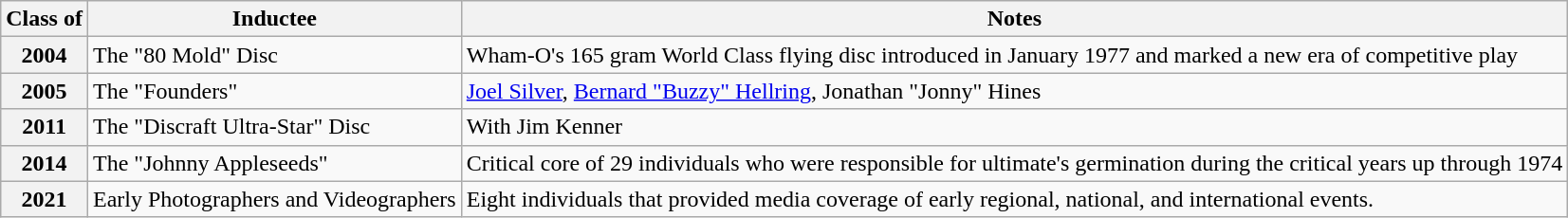<table class="wikitable">
<tr>
<th>Class of</th>
<th>Inductee</th>
<th>Notes</th>
</tr>
<tr>
<th>2004</th>
<td>The "80 Mold" Disc</td>
<td>Wham-O's 165 gram World Class flying disc introduced in January 1977 and marked a new era of competitive play</td>
</tr>
<tr>
<th>2005</th>
<td>The "Founders"</td>
<td><a href='#'>Joel Silver</a>, <a href='#'>Bernard "Buzzy" Hellring</a>, Jonathan "Jonny" Hines</td>
</tr>
<tr>
<th>2011</th>
<td>The "Discraft Ultra-Star" Disc</td>
<td>With Jim Kenner</td>
</tr>
<tr>
<th>2014</th>
<td>The "Johnny Appleseeds"</td>
<td>Critical core of 29 individuals who were responsible for ultimate's germination during the critical years up through 1974</td>
</tr>
<tr>
<th>2021</th>
<td>Early Photographers and Videographers</td>
<td>Eight individuals that provided media coverage of early regional, national, and international events.</td>
</tr>
</table>
